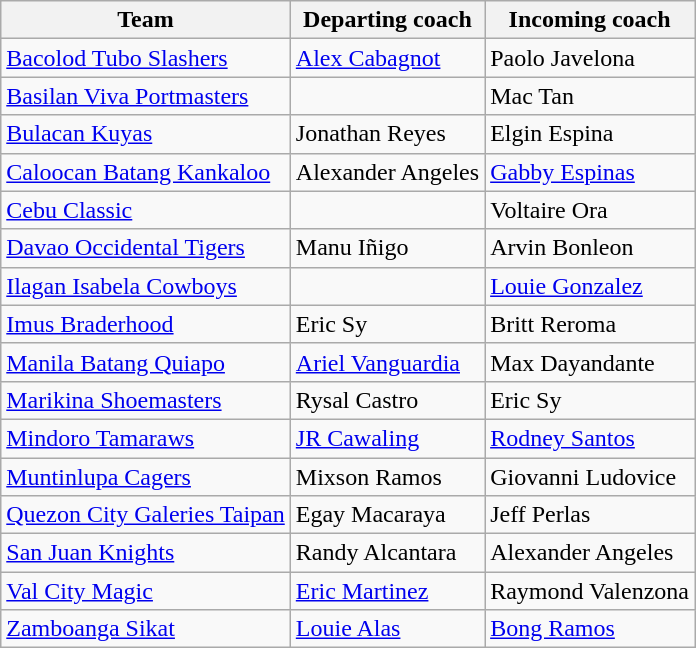<table class="wikitable">
<tr>
<th>Team</th>
<th>Departing coach</th>
<th>Incoming coach</th>
</tr>
<tr>
<td><a href='#'>Bacolod Tubo Slashers</a></td>
<td><a href='#'>Alex Cabagnot</a></td>
<td>Paolo Javelona</td>
</tr>
<tr>
<td><a href='#'>Basilan Viva Portmasters</a></td>
<td></td>
<td>Mac Tan</td>
</tr>
<tr>
<td><a href='#'>Bulacan Kuyas</a></td>
<td>Jonathan Reyes</td>
<td>Elgin Espina</td>
</tr>
<tr>
<td><a href='#'>Caloocan Batang Kankaloo</a></td>
<td>Alexander Angeles</td>
<td><a href='#'>Gabby Espinas</a></td>
</tr>
<tr>
<td><a href='#'>Cebu Classic</a></td>
<td></td>
<td>Voltaire Ora</td>
</tr>
<tr>
<td><a href='#'>Davao Occidental Tigers</a></td>
<td>Manu Iñigo</td>
<td>Arvin Bonleon</td>
</tr>
<tr>
<td><a href='#'>Ilagan Isabela Cowboys</a></td>
<td></td>
<td><a href='#'>Louie Gonzalez</a></td>
</tr>
<tr>
<td><a href='#'>Imus Braderhood</a></td>
<td>Eric Sy</td>
<td>Britt Reroma</td>
</tr>
<tr>
<td><a href='#'>Manila Batang Quiapo</a></td>
<td><a href='#'>Ariel Vanguardia</a></td>
<td>Max Dayandante</td>
</tr>
<tr>
<td><a href='#'>Marikina Shoemasters</a></td>
<td>Rysal Castro</td>
<td>Eric Sy</td>
</tr>
<tr>
<td><a href='#'>Mindoro Tamaraws</a></td>
<td><a href='#'>JR Cawaling</a></td>
<td><a href='#'>Rodney Santos</a></td>
</tr>
<tr>
<td><a href='#'>Muntinlupa Cagers</a></td>
<td>Mixson Ramos</td>
<td>Giovanni Ludovice</td>
</tr>
<tr>
<td><a href='#'>Quezon City Galeries Taipan</a></td>
<td>Egay Macaraya</td>
<td>Jeff Perlas</td>
</tr>
<tr>
<td><a href='#'>San Juan Knights</a></td>
<td>Randy Alcantara</td>
<td>Alexander Angeles</td>
</tr>
<tr>
<td><a href='#'>Val City Magic</a></td>
<td><a href='#'>Eric Martinez</a></td>
<td>Raymond Valenzona</td>
</tr>
<tr>
<td><a href='#'>Zamboanga Sikat</a></td>
<td><a href='#'>Louie Alas</a></td>
<td><a href='#'>Bong Ramos</a></td>
</tr>
</table>
